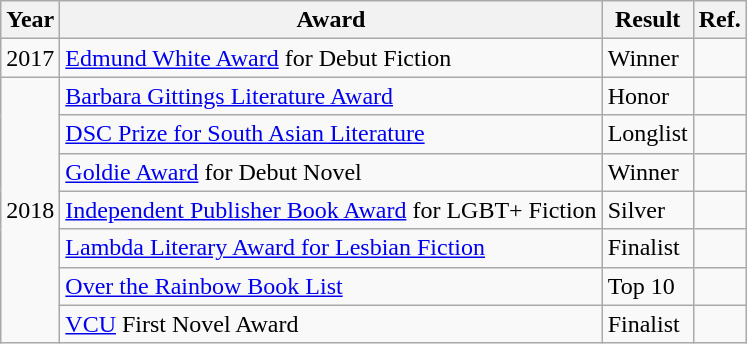<table class="wikitable">
<tr>
<th>Year</th>
<th>Award</th>
<th>Result</th>
<th>Ref.</th>
</tr>
<tr>
<td>2017</td>
<td><a href='#'>Edmund White Award</a> for Debut Fiction</td>
<td>Winner</td>
<td></td>
</tr>
<tr>
<td rowspan="7">2018</td>
<td><a href='#'>Barbara Gittings Literature Award</a></td>
<td>Honor</td>
<td></td>
</tr>
<tr>
<td><a href='#'>DSC Prize for South Asian Literature</a></td>
<td>Longlist</td>
<td></td>
</tr>
<tr>
<td><a href='#'>Goldie Award</a> for Debut Novel</td>
<td>Winner</td>
<td></td>
</tr>
<tr>
<td><a href='#'>Independent Publisher Book Award</a> for LGBT+ Fiction</td>
<td>Silver</td>
<td></td>
</tr>
<tr>
<td><a href='#'>Lambda Literary Award for Lesbian Fiction</a></td>
<td>Finalist</td>
<td></td>
</tr>
<tr>
<td><a href='#'>Over the Rainbow Book List</a></td>
<td>Top 10</td>
<td></td>
</tr>
<tr>
<td><a href='#'>VCU</a> First Novel Award</td>
<td>Finalist</td>
<td></td>
</tr>
</table>
